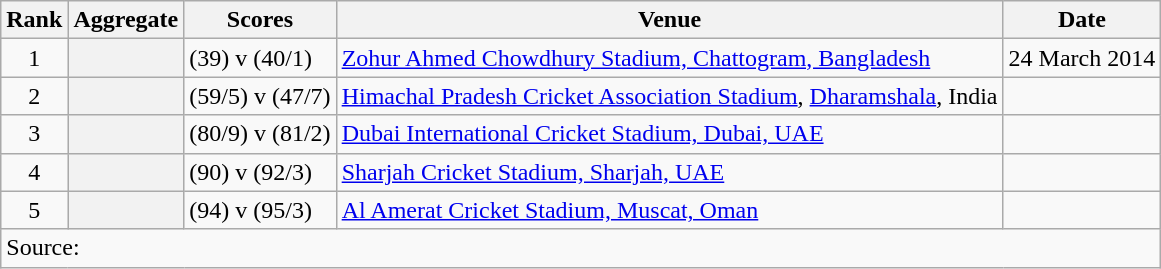<table class="wikitable plainrowheaders sortable">
<tr>
<th scope="col">Rank</th>
<th scope="col">Aggregate</th>
<th scope="col">Scores</th>
<th scope="col">Venue</th>
<th scope="col">Date</th>
</tr>
<tr>
<td align="center">1</td>
<th scope="row" style="text-align:center;"></th>
<td> (39) v  (40/1)</td>
<td><a href='#'>Zohur Ahmed Chowdhury Stadium, Chattogram, Bangladesh</a></td>
<td>24 March 2014 </td>
</tr>
<tr>
<td align="center">2</td>
<th scope="row" style="text-align:center;"></th>
<td> (59/5) v  (47/7)</td>
<td><a href='#'>Himachal Pradesh Cricket Association Stadium</a>, <a href='#'>Dharamshala</a>, India</td>
<td> </td>
</tr>
<tr>
<td align="center">3</td>
<th scope="row" style="text-align:center;"></th>
<td> (80/9) v  (81/2)</td>
<td><a href='#'>Dubai International Cricket Stadium, Dubai, UAE</a></td>
<td></td>
</tr>
<tr>
<td align="center">4</td>
<th scope="row" style="text-align:center;"></th>
<td> (90) v  (92/3)</td>
<td><a href='#'>Sharjah Cricket Stadium, Sharjah, UAE</a></td>
<td></td>
</tr>
<tr>
<td align="center">5</td>
<th scope="row" style="text-align:center;"></th>
<td> (94) v  (95/3)</td>
<td><a href='#'>Al Amerat Cricket Stadium, Muscat, Oman</a></td>
<td></td>
</tr>
<tr>
<td colspan="5">Source: </td>
</tr>
</table>
